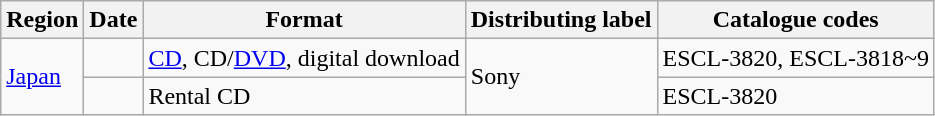<table class="wikitable">
<tr>
<th>Region</th>
<th>Date</th>
<th>Format</th>
<th>Distributing label</th>
<th>Catalogue codes</th>
</tr>
<tr>
<td rowspan=2><a href='#'>Japan</a></td>
<td></td>
<td><a href='#'>CD</a>, CD/<a href='#'>DVD</a>, digital download</td>
<td rowspan=2>Sony</td>
<td>ESCL-3820, ESCL-3818~9</td>
</tr>
<tr>
<td></td>
<td>Rental CD</td>
<td>ESCL-3820</td>
</tr>
</table>
